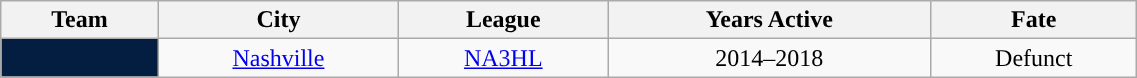<table class="wikitable sortable" width="60%">
<tr>
<th>Team</th>
<th>City</th>
<th>League</th>
<th>Years Active</th>
<th>Fate</th>
</tr>
<tr align=center>
<td style="color:white; background:#041E42; "><strong><a href='#'></a></strong></td>
<td><a href='#'>Nashville</a></td>
<td><a href='#'>NA3HL</a></td>
<td>2014–2018</td>
<td>Defunct</td>
</tr>
</table>
